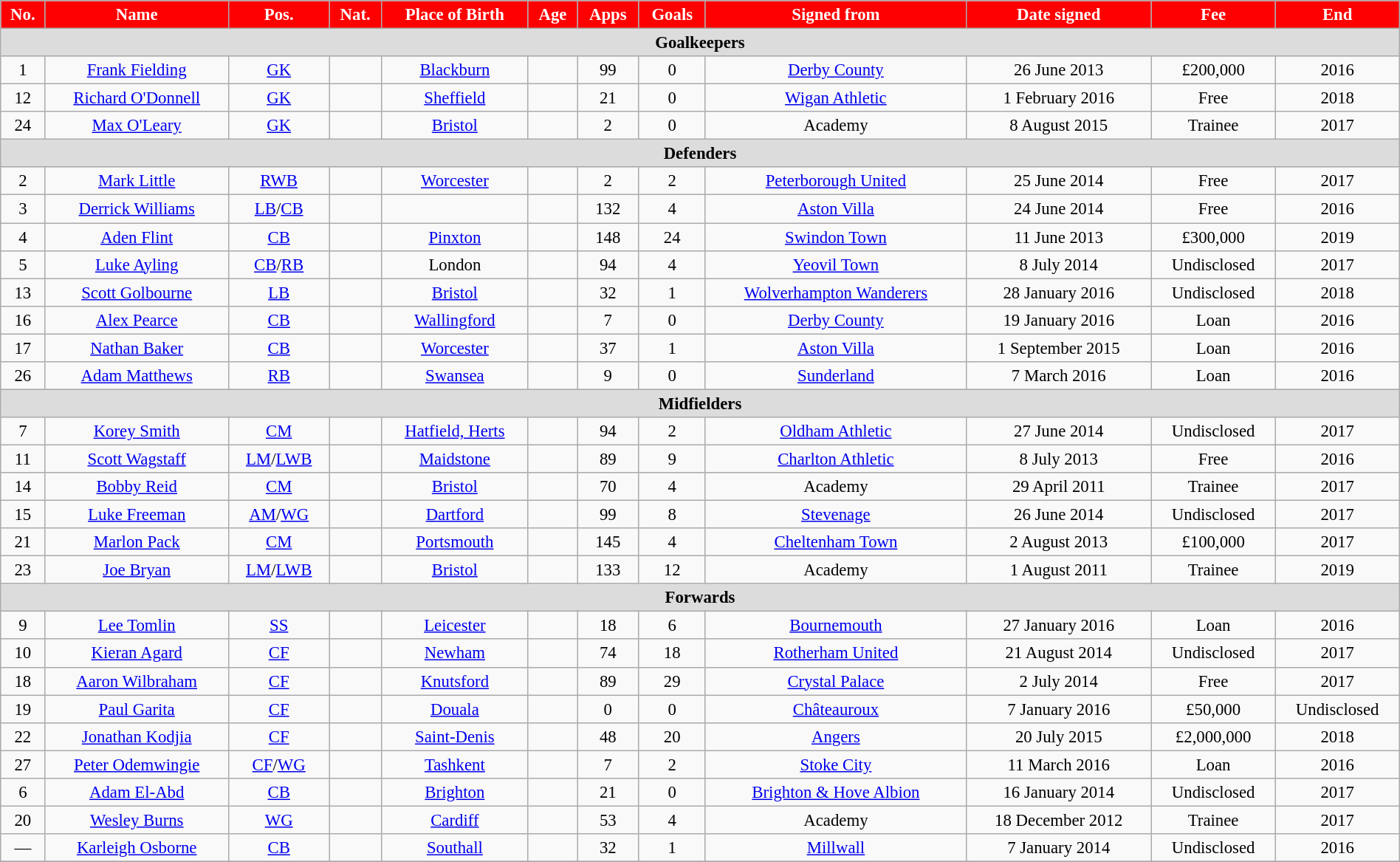<table class="wikitable" style="text-align:center; font-size:95%; width:100%;">
<tr>
<th style="background:#f00; color:white; text-align:center;">No.</th>
<th style="background:#f00; color:white; text-align:center;">Name</th>
<th style="background:#f00; color:white; text-align:center;">Pos.</th>
<th style="background:#f00; color:white; text-align:center;">Nat.</th>
<th style="background:#f00; color:white; text-align:center;">Place of Birth</th>
<th style="background:#f00; color:white; text-align:center;">Age</th>
<th style="background:#f00; color:white; text-align:center;">Apps</th>
<th style="background:#f00; color:white; text-align:center;">Goals</th>
<th style="background:#f00; color:white; text-align:center;">Signed from</th>
<th style="background:#f00; color:white; text-align:center;">Date signed</th>
<th style="background:#f00; color:white; text-align:center;">Fee</th>
<th style="background:#f00; color:white; text-align:center;">End</th>
</tr>
<tr>
<th colspan="14" style="background:#dcdcdc; text-align:center;">Goalkeepers</th>
</tr>
<tr>
<td>1</td>
<td><a href='#'>Frank Fielding</a></td>
<td><a href='#'>GK</a></td>
<td></td>
<td><a href='#'>Blackburn</a></td>
<td></td>
<td>99</td>
<td>0</td>
<td><a href='#'>Derby County</a></td>
<td>26 June 2013</td>
<td>£200,000</td>
<td>2016</td>
</tr>
<tr>
<td>12</td>
<td><a href='#'>Richard O'Donnell</a></td>
<td><a href='#'>GK</a></td>
<td></td>
<td><a href='#'>Sheffield</a></td>
<td></td>
<td>21</td>
<td>0</td>
<td><a href='#'>Wigan Athletic</a></td>
<td>1 February 2016</td>
<td>Free</td>
<td>2018</td>
</tr>
<tr>
<td>24</td>
<td><a href='#'>Max O'Leary</a></td>
<td><a href='#'>GK</a></td>
<td></td>
<td><a href='#'>Bristol</a></td>
<td></td>
<td>2</td>
<td>0</td>
<td>Academy</td>
<td>8 August 2015</td>
<td>Trainee</td>
<td>2017</td>
</tr>
<tr>
<th colspan="14" style="background:#dcdcdc; text-align:center;">Defenders</th>
</tr>
<tr>
<td>2</td>
<td><a href='#'>Mark Little</a></td>
<td><a href='#'>RWB</a></td>
<td></td>
<td><a href='#'>Worcester</a></td>
<td></td>
<td>2</td>
<td>2</td>
<td><a href='#'>Peterborough United</a></td>
<td>25 June 2014</td>
<td>Free</td>
<td>2017</td>
</tr>
<tr>
<td>3</td>
<td><a href='#'>Derrick Williams</a></td>
<td><a href='#'>LB</a>/<a href='#'>CB</a></td>
<td></td>
<td></td>
<td></td>
<td>132</td>
<td>4</td>
<td><a href='#'>Aston Villa</a></td>
<td>24 June 2014</td>
<td>Free</td>
<td>2016</td>
</tr>
<tr>
<td>4</td>
<td><a href='#'>Aden Flint</a></td>
<td><a href='#'>CB</a></td>
<td></td>
<td><a href='#'>Pinxton</a></td>
<td></td>
<td>148</td>
<td>24</td>
<td><a href='#'>Swindon Town</a></td>
<td>11 June 2013</td>
<td>£300,000</td>
<td>2019</td>
</tr>
<tr>
<td>5</td>
<td><a href='#'>Luke Ayling</a></td>
<td><a href='#'>CB</a>/<a href='#'>RB</a></td>
<td></td>
<td>London</td>
<td></td>
<td>94</td>
<td>4</td>
<td><a href='#'>Yeovil Town</a></td>
<td>8 July 2014</td>
<td>Undisclosed</td>
<td>2017</td>
</tr>
<tr>
<td>13</td>
<td><a href='#'>Scott Golbourne</a></td>
<td><a href='#'>LB</a></td>
<td></td>
<td><a href='#'>Bristol</a></td>
<td></td>
<td>32</td>
<td>1</td>
<td><a href='#'>Wolverhampton Wanderers</a></td>
<td>28 January 2016</td>
<td>Undisclosed</td>
<td>2018</td>
</tr>
<tr>
<td>16</td>
<td><a href='#'>Alex Pearce</a></td>
<td><a href='#'>CB</a></td>
<td></td>
<td><a href='#'>Wallingford</a></td>
<td></td>
<td>7</td>
<td>0</td>
<td><a href='#'>Derby County</a></td>
<td>19 January 2016</td>
<td>Loan</td>
<td>2016</td>
</tr>
<tr>
<td>17</td>
<td><a href='#'>Nathan Baker</a></td>
<td><a href='#'>CB</a></td>
<td></td>
<td><a href='#'>Worcester</a></td>
<td></td>
<td>37</td>
<td>1</td>
<td><a href='#'>Aston Villa</a></td>
<td>1 September 2015</td>
<td>Loan</td>
<td>2016</td>
</tr>
<tr>
<td>26</td>
<td><a href='#'>Adam Matthews</a></td>
<td><a href='#'>RB</a></td>
<td></td>
<td><a href='#'>Swansea</a></td>
<td></td>
<td>9</td>
<td>0</td>
<td><a href='#'>Sunderland</a></td>
<td>7 March 2016</td>
<td>Loan</td>
<td>2016</td>
</tr>
<tr>
<th colspan="14" style="background:#dcdcdc; text-align:center;">Midfielders</th>
</tr>
<tr>
<td>7</td>
<td><a href='#'>Korey Smith</a></td>
<td><a href='#'>CM</a></td>
<td></td>
<td><a href='#'>Hatfield, Herts</a></td>
<td></td>
<td>94</td>
<td>2</td>
<td><a href='#'>Oldham Athletic</a></td>
<td>27 June 2014</td>
<td>Undisclosed</td>
<td>2017</td>
</tr>
<tr>
<td>11</td>
<td><a href='#'>Scott Wagstaff</a></td>
<td><a href='#'>LM</a>/<a href='#'>LWB</a></td>
<td></td>
<td><a href='#'>Maidstone</a></td>
<td></td>
<td>89</td>
<td>9</td>
<td><a href='#'>Charlton Athletic</a></td>
<td>8 July 2013</td>
<td>Free</td>
<td>2016</td>
</tr>
<tr>
<td>14</td>
<td><a href='#'>Bobby Reid</a></td>
<td><a href='#'>CM</a></td>
<td></td>
<td><a href='#'>Bristol</a></td>
<td></td>
<td>70</td>
<td>4</td>
<td>Academy</td>
<td>29 April 2011</td>
<td>Trainee</td>
<td>2017</td>
</tr>
<tr>
<td>15</td>
<td><a href='#'>Luke Freeman</a></td>
<td><a href='#'>AM</a>/<a href='#'>WG</a></td>
<td></td>
<td><a href='#'>Dartford</a></td>
<td></td>
<td>99</td>
<td>8</td>
<td><a href='#'>Stevenage</a></td>
<td>26 June 2014</td>
<td>Undisclosed</td>
<td>2017</td>
</tr>
<tr>
<td>21</td>
<td><a href='#'>Marlon Pack</a></td>
<td><a href='#'>CM</a></td>
<td></td>
<td><a href='#'>Portsmouth</a></td>
<td></td>
<td>145</td>
<td>4</td>
<td><a href='#'>Cheltenham Town</a></td>
<td>2 August 2013</td>
<td>£100,000</td>
<td>2017</td>
</tr>
<tr>
<td>23</td>
<td><a href='#'>Joe Bryan</a></td>
<td><a href='#'>LM</a>/<a href='#'>LWB</a></td>
<td></td>
<td><a href='#'>Bristol</a></td>
<td></td>
<td>133</td>
<td>12</td>
<td>Academy</td>
<td>1 August 2011</td>
<td>Trainee</td>
<td>2019</td>
</tr>
<tr>
<th colspan="14" style="background:#dcdcdc; text-align:center;">Forwards</th>
</tr>
<tr>
<td>9</td>
<td><a href='#'>Lee Tomlin</a></td>
<td><a href='#'>SS</a></td>
<td></td>
<td><a href='#'>Leicester</a></td>
<td></td>
<td>18</td>
<td>6</td>
<td><a href='#'>Bournemouth</a></td>
<td>27 January 2016</td>
<td>Loan</td>
<td>2016</td>
</tr>
<tr>
<td>10</td>
<td><a href='#'>Kieran Agard</a></td>
<td><a href='#'>CF</a></td>
<td></td>
<td><a href='#'>Newham</a></td>
<td></td>
<td>74</td>
<td>18</td>
<td><a href='#'>Rotherham United</a></td>
<td>21 August 2014</td>
<td>Undisclosed</td>
<td>2017</td>
</tr>
<tr>
<td>18</td>
<td><a href='#'>Aaron Wilbraham</a></td>
<td><a href='#'>CF</a></td>
<td></td>
<td><a href='#'>Knutsford</a></td>
<td></td>
<td>89</td>
<td>29</td>
<td><a href='#'>Crystal Palace</a></td>
<td>2 July 2014</td>
<td>Free</td>
<td>2017</td>
</tr>
<tr>
<td>19</td>
<td><a href='#'>Paul Garita</a></td>
<td><a href='#'>CF</a></td>
<td></td>
<td><a href='#'>Douala</a></td>
<td></td>
<td>0</td>
<td>0</td>
<td><a href='#'>Châteauroux</a></td>
<td>7 January 2016</td>
<td>£50,000</td>
<td>Undisclosed</td>
</tr>
<tr>
<td>22</td>
<td><a href='#'>Jonathan Kodjia</a></td>
<td><a href='#'>CF</a></td>
<td></td>
<td><a href='#'>Saint-Denis</a></td>
<td></td>
<td>48</td>
<td>20</td>
<td><a href='#'>Angers</a></td>
<td>20 July 2015</td>
<td>£2,000,000</td>
<td>2018</td>
</tr>
<tr>
<td>27</td>
<td><a href='#'>Peter Odemwingie</a></td>
<td><a href='#'>CF</a>/<a href='#'>WG</a></td>
<td></td>
<td><a href='#'>Tashkent</a></td>
<td></td>
<td>7</td>
<td>2</td>
<td><a href='#'>Stoke City</a></td>
<td>11 March 2016</td>
<td>Loan</td>
<td>2016</td>
</tr>
<tr>
<td>6</td>
<td><a href='#'>Adam El-Abd</a></td>
<td><a href='#'>CB</a></td>
<td></td>
<td><a href='#'>Brighton</a></td>
<td></td>
<td>21</td>
<td>0</td>
<td><a href='#'>Brighton & Hove Albion</a></td>
<td>16 January 2014</td>
<td>Undisclosed</td>
<td>2017</td>
</tr>
<tr>
<td>20</td>
<td><a href='#'>Wesley Burns</a></td>
<td><a href='#'>WG</a></td>
<td></td>
<td><a href='#'>Cardiff</a></td>
<td></td>
<td>53</td>
<td>4</td>
<td>Academy</td>
<td>18 December 2012</td>
<td>Trainee</td>
<td>2017</td>
</tr>
<tr>
<td>—</td>
<td><a href='#'>Karleigh Osborne</a></td>
<td><a href='#'>CB</a></td>
<td></td>
<td><a href='#'>Southall</a></td>
<td></td>
<td>32</td>
<td>1</td>
<td><a href='#'>Millwall</a></td>
<td>7 January 2014</td>
<td>Undisclosed</td>
<td>2016</td>
</tr>
<tr>
</tr>
</table>
